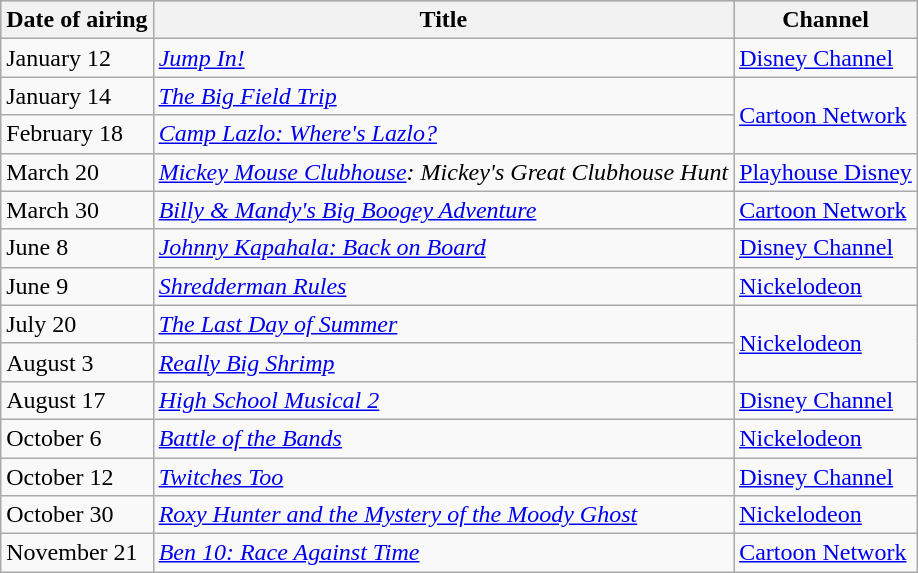<table class="wikitable sortable">
<tr style="background:#ccc;">
<th>Date of airing</th>
<th>Title</th>
<th>Channel</th>
</tr>
<tr>
<td>January 12</td>
<td><em><a href='#'>Jump In!</a></em></td>
<td><a href='#'>Disney Channel</a></td>
</tr>
<tr>
<td>January 14</td>
<td><em><a href='#'>The Big Field Trip</a></em></td>
<td rowspan="2"><a href='#'>Cartoon Network</a></td>
</tr>
<tr>
<td>February 18</td>
<td><em><a href='#'>Camp Lazlo: Where's Lazlo?</a></em></td>
</tr>
<tr>
<td>March 20</td>
<td><em><a href='#'>Mickey Mouse Clubhouse</a>: Mickey's Great Clubhouse Hunt</em></td>
<td><a href='#'>Playhouse Disney</a></td>
</tr>
<tr>
<td>March 30</td>
<td><em><a href='#'>Billy & Mandy's Big Boogey Adventure</a></em></td>
<td><a href='#'>Cartoon Network</a></td>
</tr>
<tr>
<td>June 8</td>
<td><em><a href='#'>Johnny Kapahala: Back on Board</a></em></td>
<td><a href='#'>Disney Channel</a></td>
</tr>
<tr>
<td>June 9</td>
<td><em><a href='#'>Shredderman Rules</a></em></td>
<td><a href='#'>Nickelodeon</a></td>
</tr>
<tr>
<td>July 20</td>
<td><em><a href='#'>The Last Day of Summer</a></em></td>
<td rowspan="2"><a href='#'>Nickelodeon</a></td>
</tr>
<tr>
<td>August 3</td>
<td><em><a href='#'>Really Big Shrimp</a></em></td>
</tr>
<tr>
<td>August 17</td>
<td><em><a href='#'>High School Musical 2</a></em></td>
<td><a href='#'>Disney Channel</a></td>
</tr>
<tr>
<td>October 6</td>
<td><em><a href='#'>Battle of the Bands</a></em></td>
<td><a href='#'>Nickelodeon</a></td>
</tr>
<tr>
<td>October 12</td>
<td><em><a href='#'>Twitches Too</a></em></td>
<td><a href='#'>Disney Channel</a></td>
</tr>
<tr>
<td>October 30</td>
<td><em><a href='#'>Roxy Hunter and the Mystery of the Moody Ghost</a></em></td>
<td><a href='#'>Nickelodeon</a></td>
</tr>
<tr>
<td>November 21</td>
<td><em><a href='#'>Ben 10: Race Against Time</a></em></td>
<td><a href='#'>Cartoon Network</a></td>
</tr>
</table>
